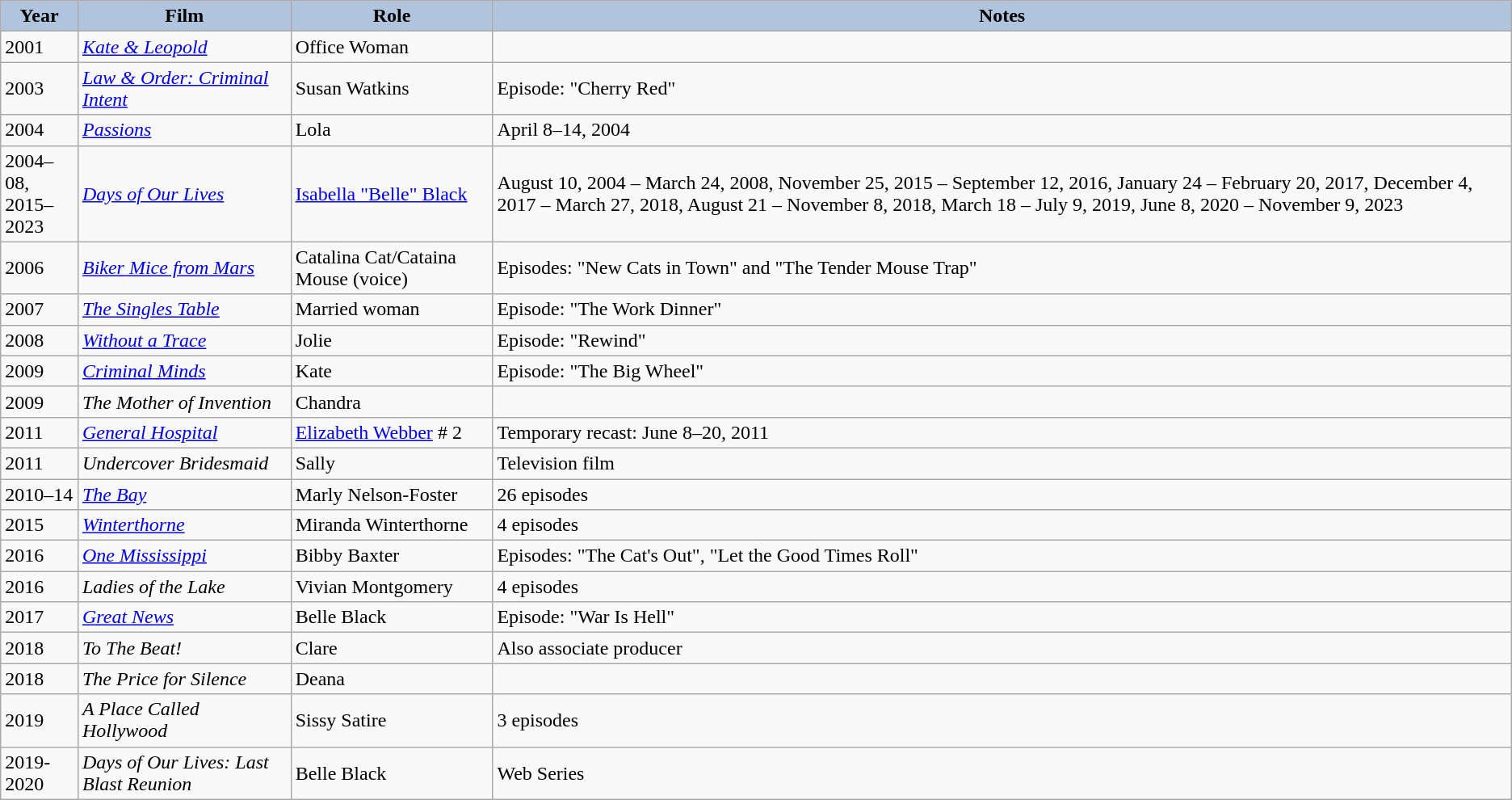<table class="wikitable">
<tr align="center">
<th style="background:#B0C4DE;">Year</th>
<th style="background:#B0C4DE;">Film</th>
<th style="background:#B0C4DE;">Role</th>
<th style="background:#B0C4DE;">Notes</th>
</tr>
<tr>
<td>2001</td>
<td><em><a href='#'>Kate & Leopold</a></em></td>
<td>Office Woman</td>
<td></td>
</tr>
<tr>
<td>2003</td>
<td><em><a href='#'>Law & Order: Criminal Intent</a></em></td>
<td>Susan Watkins</td>
<td>Episode: "Cherry Red"</td>
</tr>
<tr>
<td>2004</td>
<td><em><a href='#'>Passions</a></em></td>
<td>Lola</td>
<td>April 8–14, 2004</td>
</tr>
<tr>
<td>2004–08,<br>2015–2023</td>
<td><em><a href='#'>Days of Our Lives</a></em></td>
<td><a href='#'>Isabella "Belle" Black</a></td>
<td>August 10, 2004 – March 24, 2008, November 25, 2015 – September 12, 2016, January 24 – February 20, 2017, December 4, 2017 – March 27, 2018, August 21 – November 8, 2018, March 18 – July 9, 2019, June 8, 2020 – November 9, 2023</td>
</tr>
<tr>
<td>2006</td>
<td><em><a href='#'>Biker Mice from Mars</a></em></td>
<td>Catalina Cat/Cataina Mouse (voice)</td>
<td>Episodes: "New Cats in Town" and "The Tender Mouse Trap"</td>
</tr>
<tr>
<td>2007</td>
<td><em><a href='#'>The Singles Table</a></em></td>
<td>Married woman</td>
<td>Episode: "The Work Dinner"</td>
</tr>
<tr>
<td>2008</td>
<td><em><a href='#'>Without a Trace</a></em></td>
<td>Jolie</td>
<td>Episode: "Rewind"</td>
</tr>
<tr>
<td>2009</td>
<td><em><a href='#'>Criminal Minds</a></em></td>
<td>Kate</td>
<td>Episode: "The Big Wheel"</td>
</tr>
<tr>
<td>2009</td>
<td><em>The Mother of Invention</em></td>
<td>Chandra</td>
<td></td>
</tr>
<tr>
<td>2011</td>
<td><em><a href='#'>General Hospital</a></em></td>
<td><a href='#'>Elizabeth Webber</a> # 2</td>
<td>Temporary recast: June 8–20, 2011</td>
</tr>
<tr>
<td>2011</td>
<td><em>Undercover Bridesmaid</em></td>
<td>Sally</td>
<td>Television film</td>
</tr>
<tr>
<td>2010–14</td>
<td><em><a href='#'>The Bay</a></em></td>
<td>Marly Nelson-Foster</td>
<td>26 episodes</td>
</tr>
<tr>
<td>2015</td>
<td><em><a href='#'>Winterthorne</a></em></td>
<td>Miranda Winterthorne</td>
<td>4 episodes</td>
</tr>
<tr>
<td>2016</td>
<td><em><a href='#'>One Mississippi</a></em></td>
<td>Bibby Baxter</td>
<td>Episodes: "The Cat's Out", "Let the Good Times Roll"</td>
</tr>
<tr>
<td>2016</td>
<td><em>Ladies of the Lake</em></td>
<td>Vivian Montgomery</td>
<td>4 episodes</td>
</tr>
<tr>
<td>2017</td>
<td><em><a href='#'>Great News</a></em></td>
<td>Belle Black</td>
<td>Episode: "War Is Hell"</td>
</tr>
<tr>
<td>2018</td>
<td><em>To The Beat!</em></td>
<td>Clare</td>
<td>Also associate producer</td>
</tr>
<tr>
<td>2018</td>
<td><em>The Price for Silence</em></td>
<td>Deana</td>
<td></td>
</tr>
<tr>
<td>2019</td>
<td><em>A Place Called Hollywood</em></td>
<td>Sissy Satire</td>
<td>3 episodes</td>
</tr>
<tr>
<td>2019-2020</td>
<td><em>Days of Our Lives: Last Blast Reunion</em></td>
<td>Belle Black</td>
<td>Web Series</td>
</tr>
</table>
